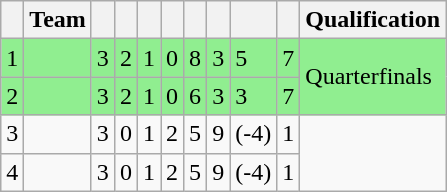<table class="wikitable">
<tr>
<th></th>
<th>Team</th>
<th></th>
<th></th>
<th></th>
<th></th>
<th></th>
<th></th>
<th></th>
<th></th>
<th>Qualification</th>
</tr>
<tr bgcolor=lightgreen>
<td>1</td>
<td></td>
<td>3</td>
<td>2</td>
<td>1</td>
<td>0</td>
<td>8</td>
<td>3</td>
<td>5</td>
<td>7</td>
<td rowspan=2>Quarterfinals</td>
</tr>
<tr bgcolor=lightgreen>
<td>2</td>
<td></td>
<td>3</td>
<td>2</td>
<td>1</td>
<td>0</td>
<td>6</td>
<td>3</td>
<td>3</td>
<td>7</td>
</tr>
<tr>
<td>3</td>
<td></td>
<td>3</td>
<td>0</td>
<td>1</td>
<td>2</td>
<td>5</td>
<td>9</td>
<td>(-4)</td>
<td>1</td>
<td rowspan=2></td>
</tr>
<tr>
<td>4</td>
<td></td>
<td>3</td>
<td>0</td>
<td>1</td>
<td>2</td>
<td>5</td>
<td>9</td>
<td>(-4)</td>
<td>1</td>
</tr>
</table>
